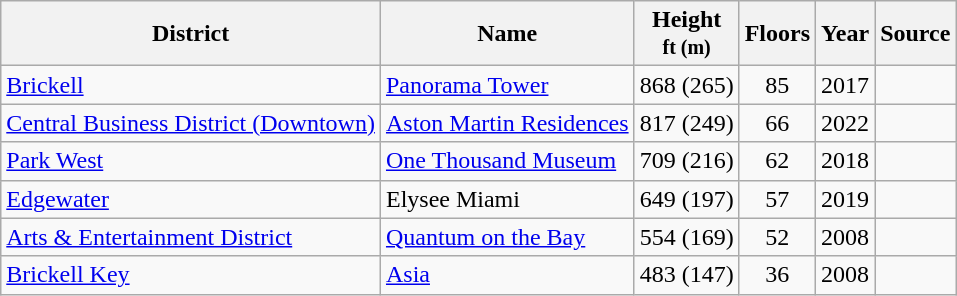<table class="wikitable sortable" style="text-align:center">
<tr>
<th>District</th>
<th>Name</th>
<th>Height<br><small>ft (m)</small></th>
<th>Floors<br></th>
<th>Year<br></th>
<th class="unsortable">Source</th>
</tr>
<tr>
<td align=left><a href='#'>Brickell</a></td>
<td align=left><a href='#'>Panorama Tower</a></td>
<td>868 (265)</td>
<td>85</td>
<td>2017</td>
<td></td>
</tr>
<tr>
<td align=left><a href='#'>Central Business District (Downtown)</a></td>
<td align=left><a href='#'>Aston Martin Residences</a></td>
<td>817 (249)</td>
<td>66</td>
<td>2022</td>
<td></td>
</tr>
<tr>
<td align=left><a href='#'>Park West</a></td>
<td align=left><a href='#'>One Thousand Museum</a></td>
<td>709 (216)</td>
<td>62</td>
<td>2018</td>
<td></td>
</tr>
<tr>
<td align=left><a href='#'>Edgewater</a></td>
<td align=left>Elysee Miami</td>
<td>649 (197)</td>
<td>57</td>
<td>2019</td>
<td></td>
</tr>
<tr>
<td align=left><a href='#'>Arts & Entertainment District</a></td>
<td align=left><a href='#'>Quantum on the Bay</a></td>
<td>554 (169)</td>
<td>52</td>
<td>2008</td>
<td></td>
</tr>
<tr>
<td align=left><a href='#'>Brickell Key</a></td>
<td align=left><a href='#'>Asia</a></td>
<td>483 (147)</td>
<td>36</td>
<td>2008</td>
<td></td>
</tr>
</table>
